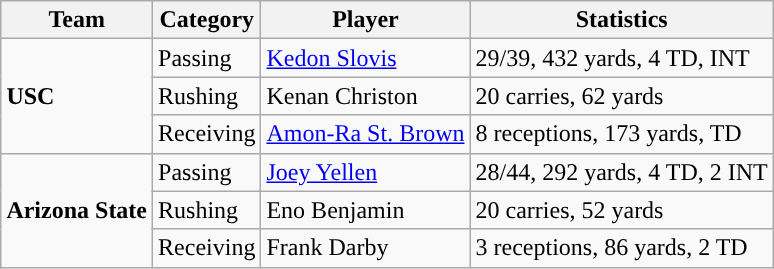<table class="wikitable" style="float: right;">
<tr>
<th>Team</th>
<th>Category</th>
<th>Player</th>
<th>Statistics</th>
</tr>
<tr>
<td rowspan=3><strong>USC</strong></td>
<td>Passing</td>
<td><a href='#'>Kedon Slovis</a></td>
<td>29/39, 432 yards, 4 TD, INT</td>
</tr>
<tr>
<td>Rushing</td>
<td>Kenan Christon</td>
<td>20 carries, 62 yards</td>
</tr>
<tr>
<td>Receiving</td>
<td><a href='#'>Amon-Ra St. Brown</a></td>
<td>8 receptions, 173 yards, TD</td>
</tr>
<tr>
<td rowspan=3><strong>Arizona State</strong></td>
<td>Passing</td>
<td><a href='#'>Joey Yellen</a></td>
<td>28/44, 292 yards, 4 TD, 2 INT</td>
</tr>
<tr>
<td>Rushing</td>
<td>Eno Benjamin</td>
<td>20 carries, 52 yards</td>
</tr>
<tr>
<td>Receiving</td>
<td>Frank Darby</td>
<td>3 receptions, 86 yards, 2 TD</td>
</tr>
</table>
